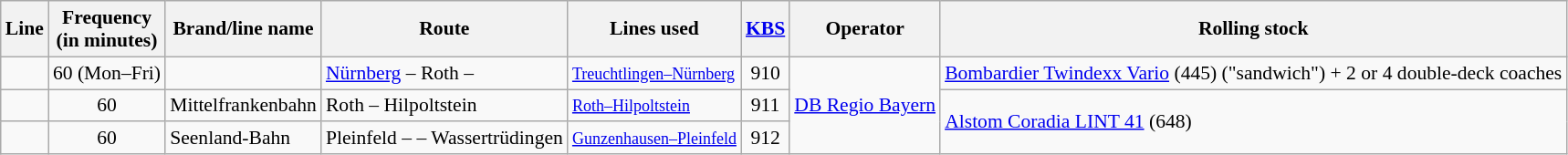<table class="wikitable sortable" style="font-size:90%">
<tr class="hintergrundfarbe5">
<th>Line</th>
<th>Frequency<br>(in minutes)</th>
<th>Brand/line name</th>
<th class="unsortable">Route</th>
<th class="unsortable">Lines used</th>
<th><a href='#'>KBS</a></th>
<th>Operator</th>
<th>Rolling stock</th>
</tr>
<tr id="RE 60">
<td align="center"></td>
<td align="center">60 (Mon–Fri)</td>
<td></td>
<td><a href='#'>Nürnberg</a> – Roth – </td>
<td><a href='#'><small>Treuchtlingen–Nürnberg</small></a></td>
<td align="center">910</td>
<td rowspan="3"><a href='#'>DB Regio Bayern</a></td>
<td><a href='#'>Bombardier Twindexx Vario</a> (445) ("sandwich") + 2 or 4 double-deck coaches</td>
</tr>
<tr id="RB 61">
<td align="center"></td>
<td align="center">60</td>
<td>Mittelfrankenbahn</td>
<td>Roth – Hilpoltstein</td>
<td><a href='#'><small>Roth–Hilpoltstein</small></a></td>
<td align="center">911</td>
<td rowspan="2"><a href='#'>Alstom Coradia LINT 41</a> (648)</td>
</tr>
<tr id="RB 62">
<td align="center"></td>
<td align="center">60</td>
<td>Seenland-Bahn</td>
<td>Pleinfeld –  – Wassertrüdingen</td>
<td><a href='#'><small>Gunzenhausen–Pleinfeld</small></a></td>
<td align="center">912</td>
</tr>
</table>
